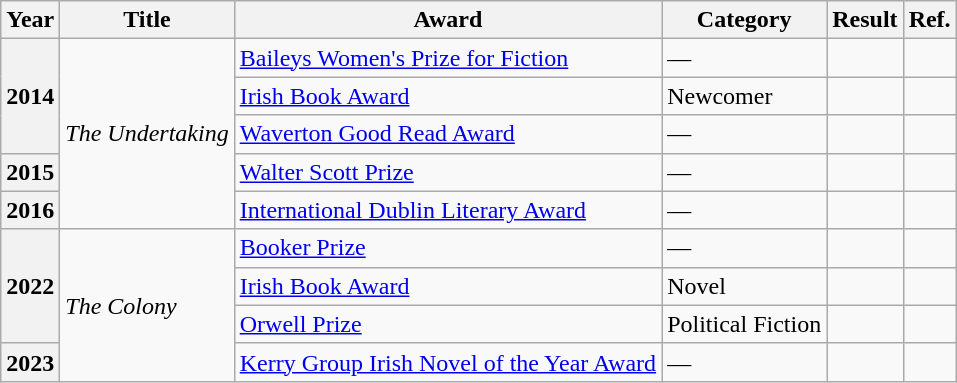<table class="wikitable sortable">
<tr>
<th>Year</th>
<th>Title</th>
<th>Award</th>
<th>Category</th>
<th>Result</th>
<th>Ref.</th>
</tr>
<tr>
<th rowspan="3">2014</th>
<td rowspan="5"><em>The Undertaking</em></td>
<td><a href='#'>Baileys Women's Prize for Fiction</a></td>
<td>—</td>
<td></td>
<td></td>
</tr>
<tr>
<td><a href='#'>Irish Book Award</a></td>
<td>Newcomer</td>
<td></td>
<td></td>
</tr>
<tr>
<td><a href='#'>Waverton Good Read Award</a></td>
<td>—</td>
<td></td>
<td></td>
</tr>
<tr>
<th>2015</th>
<td><a href='#'>Walter Scott Prize</a></td>
<td>—</td>
<td></td>
<td></td>
</tr>
<tr>
<th>2016</th>
<td><a href='#'>International Dublin Literary Award</a></td>
<td>—</td>
<td></td>
<td></td>
</tr>
<tr>
<th rowspan="3">2022</th>
<td rowspan="4"><em>The Colony</em></td>
<td><a href='#'>Booker Prize</a></td>
<td>—</td>
<td></td>
<td></td>
</tr>
<tr>
<td><a href='#'>Irish Book Award</a></td>
<td>Novel</td>
<td></td>
<td></td>
</tr>
<tr>
<td><a href='#'>Orwell Prize</a></td>
<td>Political Fiction</td>
<td></td>
<td></td>
</tr>
<tr>
<th>2023</th>
<td><a href='#'>Kerry Group Irish Novel of the Year Award</a></td>
<td>—</td>
<td></td>
<td></td>
</tr>
</table>
